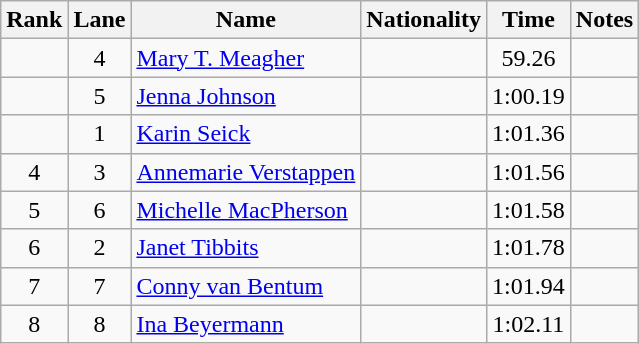<table class="wikitable sortable" style="text-align:center">
<tr>
<th>Rank</th>
<th>Lane</th>
<th>Name</th>
<th>Nationality</th>
<th>Time</th>
<th>Notes</th>
</tr>
<tr>
<td></td>
<td>4</td>
<td align=left><a href='#'>Mary T. Meagher</a></td>
<td align=left></td>
<td>59.26</td>
<td></td>
</tr>
<tr>
<td></td>
<td>5</td>
<td align=left><a href='#'>Jenna Johnson</a></td>
<td align=left></td>
<td>1:00.19</td>
<td></td>
</tr>
<tr>
<td></td>
<td>1</td>
<td align=left><a href='#'>Karin Seick</a></td>
<td align=left></td>
<td>1:01.36</td>
<td></td>
</tr>
<tr>
<td>4</td>
<td>3</td>
<td align=left><a href='#'>Annemarie Verstappen</a></td>
<td align=left></td>
<td>1:01.56</td>
<td></td>
</tr>
<tr>
<td>5</td>
<td>6</td>
<td align=left><a href='#'>Michelle MacPherson</a></td>
<td align=left></td>
<td>1:01.58</td>
<td></td>
</tr>
<tr>
<td>6</td>
<td>2</td>
<td align=left><a href='#'>Janet Tibbits</a></td>
<td align=left></td>
<td>1:01.78</td>
<td></td>
</tr>
<tr>
<td>7</td>
<td>7</td>
<td align=left><a href='#'>Conny van Bentum</a></td>
<td align=left></td>
<td>1:01.94</td>
<td></td>
</tr>
<tr>
<td>8</td>
<td>8</td>
<td align=left><a href='#'>Ina Beyermann</a></td>
<td align=left></td>
<td>1:02.11</td>
<td></td>
</tr>
</table>
